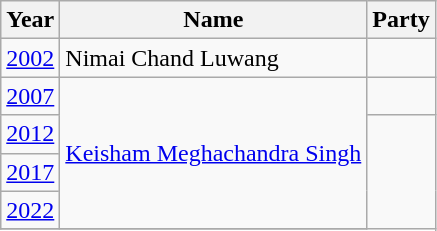<table class="wikitable sortable">
<tr>
<th>Year</th>
<th>Name</th>
<th colspan=2>Party</th>
</tr>
<tr>
<td><a href='#'>2002</a></td>
<td>Nimai Chand Luwang</td>
<td></td>
</tr>
<tr>
<td><a href='#'>2007</a></td>
<td rowspan="4"><a href='#'>Keisham Meghachandra Singh</a></td>
<td></td>
</tr>
<tr>
<td><a href='#'>2012</a></td>
</tr>
<tr>
<td><a href='#'>2017</a></td>
</tr>
<tr>
<td><a href='#'>2022</a></td>
</tr>
<tr>
</tr>
</table>
